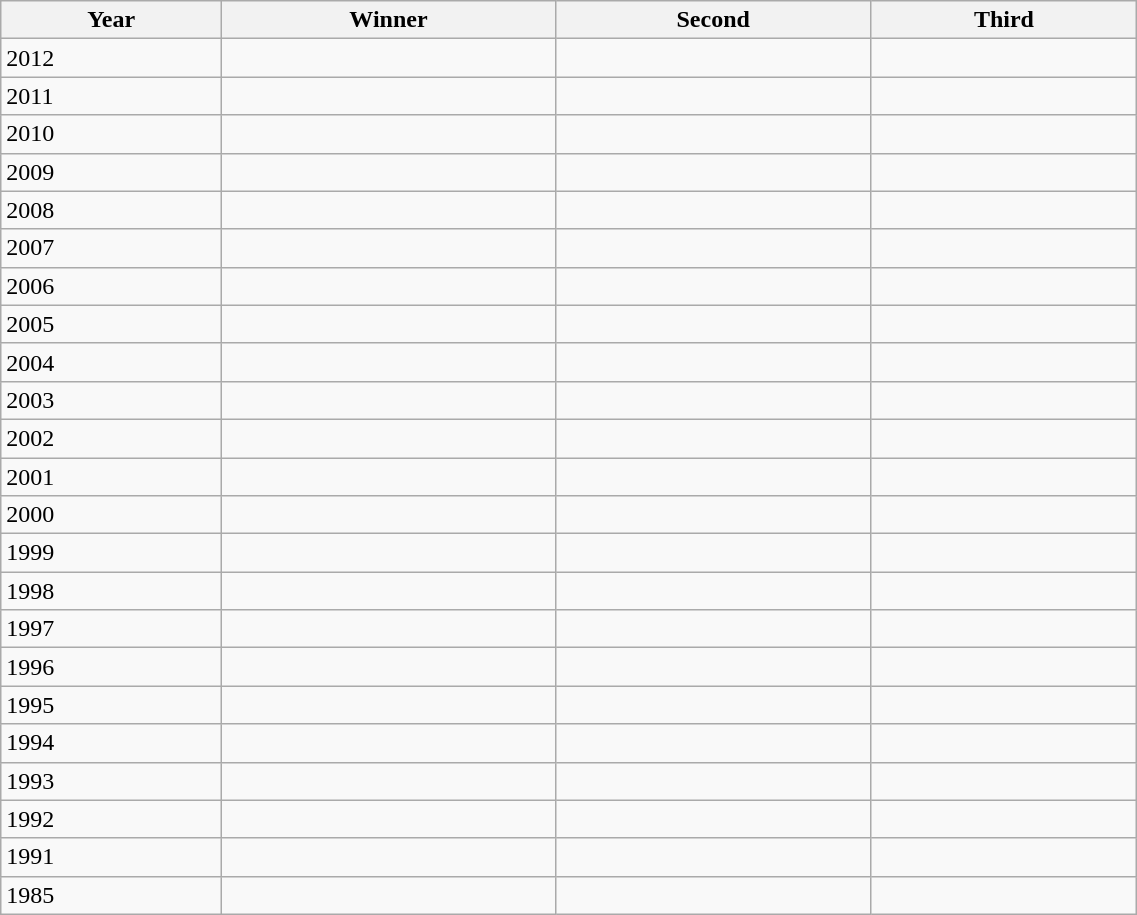<table class="wikitable" style="font-size:100%" width=60%>
<tr>
<th>Year</th>
<th>Winner</th>
<th>Second</th>
<th>Third</th>
</tr>
<tr>
<td>2012</td>
<td></td>
<td></td>
<td></td>
</tr>
<tr>
<td>2011</td>
<td></td>
<td></td>
<td></td>
</tr>
<tr>
<td>2010</td>
<td></td>
<td></td>
<td></td>
</tr>
<tr>
<td>2009</td>
<td></td>
<td></td>
<td></td>
</tr>
<tr>
<td>2008</td>
<td></td>
<td></td>
<td></td>
</tr>
<tr>
<td>2007</td>
<td></td>
<td></td>
<td></td>
</tr>
<tr>
<td>2006</td>
<td></td>
<td></td>
<td></td>
</tr>
<tr>
<td>2005</td>
<td></td>
<td></td>
<td></td>
</tr>
<tr>
<td>2004</td>
<td></td>
<td></td>
<td></td>
</tr>
<tr>
<td>2003</td>
<td></td>
<td></td>
<td></td>
</tr>
<tr>
<td>2002</td>
<td></td>
<td></td>
<td></td>
</tr>
<tr>
<td>2001</td>
<td></td>
<td></td>
<td></td>
</tr>
<tr>
<td>2000</td>
<td></td>
<td></td>
<td></td>
</tr>
<tr>
<td>1999</td>
<td></td>
<td></td>
<td></td>
</tr>
<tr>
<td>1998</td>
<td></td>
<td></td>
<td></td>
</tr>
<tr>
<td>1997</td>
<td></td>
<td></td>
<td></td>
</tr>
<tr>
<td>1996</td>
<td></td>
<td></td>
<td></td>
</tr>
<tr>
<td>1995</td>
<td></td>
<td></td>
<td></td>
</tr>
<tr>
<td>1994</td>
<td></td>
<td></td>
<td></td>
</tr>
<tr>
<td>1993</td>
<td></td>
<td></td>
<td></td>
</tr>
<tr>
<td>1992</td>
<td></td>
<td></td>
<td></td>
</tr>
<tr>
<td>1991</td>
<td></td>
<td></td>
<td></td>
</tr>
<tr>
<td>1985</td>
<td></td>
<td></td>
<td></td>
</tr>
</table>
